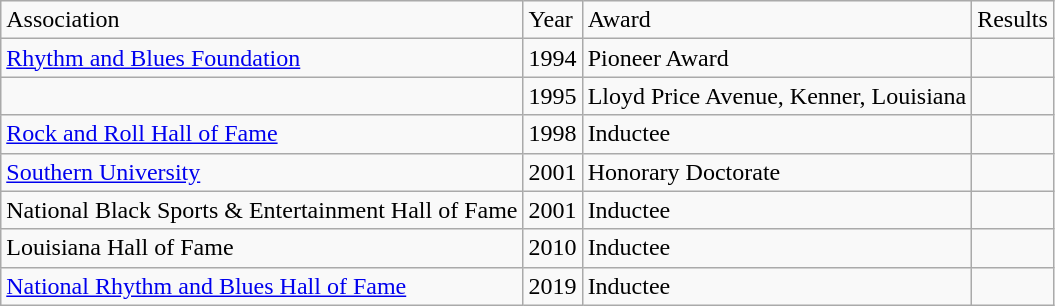<table class="wikitable">
<tr>
<td>Association</td>
<td>Year</td>
<td>Award</td>
<td>Results</td>
</tr>
<tr>
<td><a href='#'>Rhythm and Blues Foundation</a></td>
<td>1994</td>
<td>Pioneer Award</td>
<td></td>
</tr>
<tr>
<td></td>
<td>1995</td>
<td>Lloyd Price Avenue, Kenner, Louisiana</td>
<td></td>
</tr>
<tr>
<td><a href='#'>Rock and Roll Hall of Fame</a></td>
<td>1998</td>
<td>Inductee</td>
<td></td>
</tr>
<tr>
<td><a href='#'>Southern University</a></td>
<td>2001</td>
<td>Honorary Doctorate</td>
<td></td>
</tr>
<tr>
<td>National Black Sports & Entertainment Hall of Fame</td>
<td>2001</td>
<td>Inductee</td>
<td></td>
</tr>
<tr>
<td>Louisiana Hall of Fame</td>
<td>2010</td>
<td>Inductee</td>
<td></td>
</tr>
<tr>
<td><a href='#'>National Rhythm and Blues Hall of Fame</a></td>
<td>2019</td>
<td>Inductee</td>
<td></td>
</tr>
</table>
